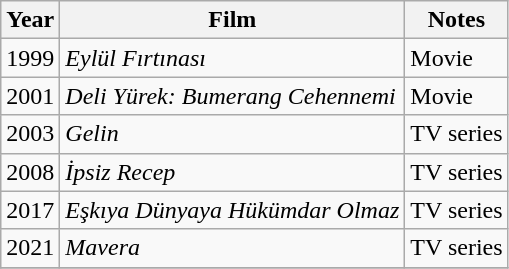<table class=wikitable>
<tr>
<th>Year</th>
<th>Film</th>
<th>Notes</th>
</tr>
<tr>
<td>1999</td>
<td><em>Eylül Fırtınası</em></td>
<td>Movie</td>
</tr>
<tr>
<td>2001</td>
<td><em>Deli Yürek: Bumerang Cehennemi</em></td>
<td>Movie</td>
</tr>
<tr>
<td>2003</td>
<td><em>Gelin</em></td>
<td>TV series</td>
</tr>
<tr>
<td>2008</td>
<td><em>İpsiz Recep</em></td>
<td>TV series</td>
</tr>
<tr>
<td>2017</td>
<td><em>Eşkıya Dünyaya Hükümdar Olmaz</em></td>
<td>TV series</td>
</tr>
<tr>
<td>2021</td>
<td><em>Mavera</em></td>
<td>TV series</td>
</tr>
<tr>
</tr>
</table>
